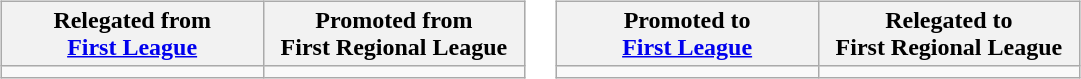<table>
<tr style="vertical-align:top">
<td><br><table class="wikitable" style="width:350px">
<tr>
<th style="width:50%">Relegated from<br><a href='#'>First League</a></th>
<th style="width:50%">Promoted from<br>First Regional League</th>
</tr>
<tr>
<td></td>
<td></td>
</tr>
</table>
</td>
<td><br><table class="wikitable" style="width:350px">
<tr>
<th style="width:50%">Promoted to<br><a href='#'>First League</a></th>
<th style="width:50%">Relegated to <br>First Regional League</th>
</tr>
<tr>
<td></td>
<td></td>
</tr>
</table>
</td>
</tr>
</table>
